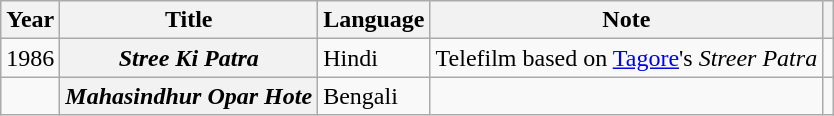<table class="wikitable">
<tr>
<th>Year</th>
<th>Title</th>
<th>Language</th>
<th>Note</th>
<th></th>
</tr>
<tr>
<td>1986</td>
<th><em>Stree Ki Patra</em></th>
<td>Hindi</td>
<td>Telefilm based on <a href='#'>Tagore</a>'s <em>Streer Patra</em></td>
<td></td>
</tr>
<tr>
<td></td>
<th><em>Mahasindhur Opar Hote</em></th>
<td>Bengali</td>
<td></td>
<td></td>
</tr>
</table>
